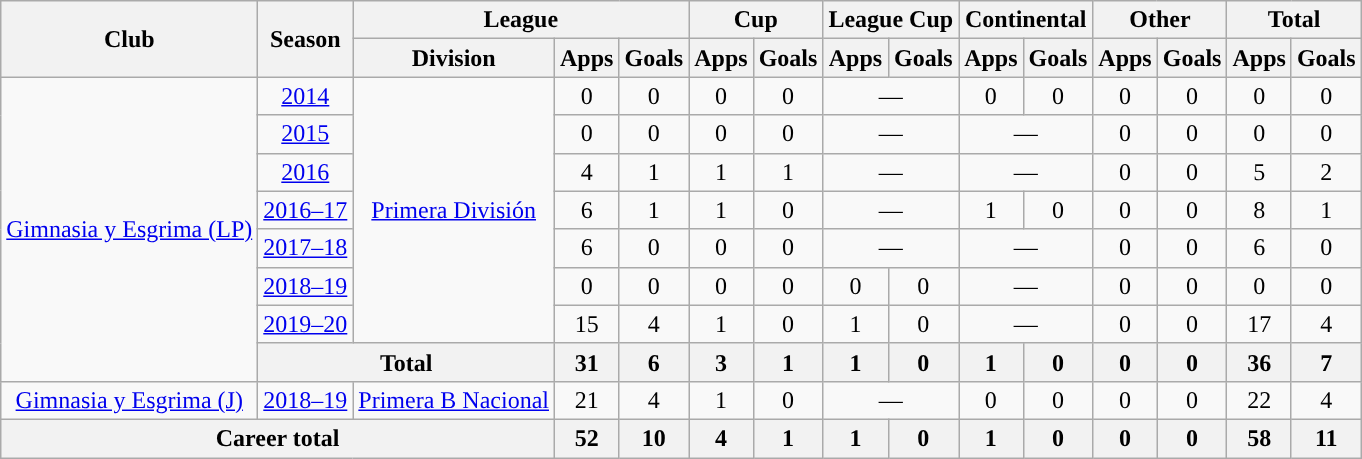<table class="wikitable" style="text-align:center">
<tr>
<th rowspan="2">Club</th>
<th rowspan="2">Season</th>
<th colspan="3">League</th>
<th colspan="2">Cup</th>
<th colspan="2">League Cup</th>
<th colspan="2">Continental</th>
<th colspan="2">Other</th>
<th colspan="2">Total</th>
</tr>
<tr>
<th>Division</th>
<th>Apps</th>
<th>Goals</th>
<th>Apps</th>
<th>Goals</th>
<th>Apps</th>
<th>Goals</th>
<th>Apps</th>
<th>Goals</th>
<th>Apps</th>
<th>Goals</th>
<th>Apps</th>
<th>Goals</th>
</tr>
<tr>
<td rowspan="8"><a href='#'>Gimnasia y Esgrima (LP)</a></td>
<td><a href='#'>2014</a></td>
<td rowspan="7"><a href='#'>Primera División</a></td>
<td>0</td>
<td>0</td>
<td>0</td>
<td>0</td>
<td colspan="2">—</td>
<td>0</td>
<td>0</td>
<td>0</td>
<td>0</td>
<td>0</td>
<td>0</td>
</tr>
<tr>
<td><a href='#'>2015</a></td>
<td>0</td>
<td>0</td>
<td>0</td>
<td>0</td>
<td colspan="2">—</td>
<td colspan="2">—</td>
<td>0</td>
<td>0</td>
<td>0</td>
<td>0</td>
</tr>
<tr>
<td><a href='#'>2016</a></td>
<td>4</td>
<td>1</td>
<td>1</td>
<td>1</td>
<td colspan="2">—</td>
<td colspan="2">—</td>
<td>0</td>
<td>0</td>
<td>5</td>
<td>2</td>
</tr>
<tr>
<td><a href='#'>2016–17</a></td>
<td>6</td>
<td>1</td>
<td>1</td>
<td>0</td>
<td colspan="2">—</td>
<td>1</td>
<td>0</td>
<td>0</td>
<td>0</td>
<td>8</td>
<td>1</td>
</tr>
<tr>
<td><a href='#'>2017–18</a></td>
<td>6</td>
<td>0</td>
<td>0</td>
<td>0</td>
<td colspan="2">—</td>
<td colspan="2">—</td>
<td>0</td>
<td>0</td>
<td>6</td>
<td>0</td>
</tr>
<tr>
<td><a href='#'>2018–19</a></td>
<td>0</td>
<td>0</td>
<td>0</td>
<td>0</td>
<td>0</td>
<td>0</td>
<td colspan="2">—</td>
<td>0</td>
<td>0</td>
<td>0</td>
<td>0</td>
</tr>
<tr>
<td><a href='#'>2019–20</a></td>
<td>15</td>
<td>4</td>
<td>1</td>
<td>0</td>
<td>1</td>
<td>0</td>
<td colspan="2">—</td>
<td>0</td>
<td>0</td>
<td>17</td>
<td>4</td>
</tr>
<tr>
<th colspan="2">Total</th>
<th>31</th>
<th>6</th>
<th>3</th>
<th>1</th>
<th>1</th>
<th>0</th>
<th>1</th>
<th>0</th>
<th>0</th>
<th>0</th>
<th>36</th>
<th>7</th>
</tr>
<tr>
<td rowspan="1"><a href='#'>Gimnasia y Esgrima (J)</a></td>
<td><a href='#'>2018–19</a></td>
<td rowspan="1"><a href='#'>Primera B Nacional</a></td>
<td>21</td>
<td>4</td>
<td>1</td>
<td>0</td>
<td colspan="2">—</td>
<td>0</td>
<td>0</td>
<td>0</td>
<td>0</td>
<td>22</td>
<td>4</td>
</tr>
<tr>
<th colspan="3">Career total</th>
<th>52</th>
<th>10</th>
<th>4</th>
<th>1</th>
<th>1</th>
<th>0</th>
<th>1</th>
<th>0</th>
<th>0</th>
<th>0</th>
<th>58</th>
<th>11</th>
</tr>
</table>
